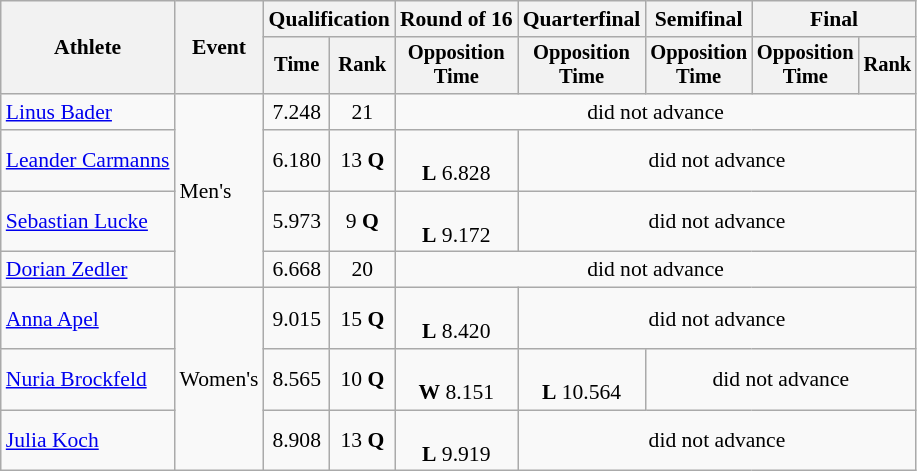<table class=wikitable style=font-size:90% align=center>
<tr>
<th rowspan=2>Athlete</th>
<th rowspan=2>Event</th>
<th colspan=2>Qualification</th>
<th>Round of 16</th>
<th>Quarterfinal</th>
<th>Semifinal</th>
<th colspan=2>Final</th>
</tr>
<tr style=font-size:95%>
<th>Time</th>
<th>Rank</th>
<th>Opposition<br>Time</th>
<th>Opposition<br>Time</th>
<th>Opposition<br>Time</th>
<th>Opposition<br>Time</th>
<th>Rank</th>
</tr>
<tr align=center>
<td align=left><a href='#'>Linus Bader</a></td>
<td rowspan=4 align=left>Men's</td>
<td>7.248</td>
<td>21</td>
<td colspan=5>did not advance</td>
</tr>
<tr align=center>
<td align=left><a href='#'>Leander Carmanns</a></td>
<td>6.180</td>
<td>13 <strong>Q</strong></td>
<td><br><strong>L</strong> 6.828</td>
<td colspan=4>did not advance</td>
</tr>
<tr align=center>
<td align=left><a href='#'>Sebastian Lucke</a></td>
<td>5.973</td>
<td>9 <strong>Q</strong></td>
<td><br><strong>L</strong> 9.172</td>
<td colspan=4>did not advance</td>
</tr>
<tr align=center>
<td align=left><a href='#'>Dorian Zedler</a></td>
<td>6.668</td>
<td>20</td>
<td colspan=5>did not advance</td>
</tr>
<tr align=center>
<td align=left><a href='#'>Anna Apel</a></td>
<td rowspan=3 align=left>Women's</td>
<td>9.015</td>
<td>15 <strong>Q</strong></td>
<td><br><strong>L</strong> 8.420</td>
<td colspan=4>did not advance</td>
</tr>
<tr align=center>
<td align=left><a href='#'>Nuria Brockfeld</a></td>
<td>8.565</td>
<td>10 <strong>Q</strong></td>
<td><br><strong>W</strong> 8.151</td>
<td><br><strong>L</strong> 10.564</td>
<td colspan=3>did not advance</td>
</tr>
<tr align=center>
<td align=left><a href='#'>Julia Koch</a></td>
<td>8.908</td>
<td>13 <strong>Q</strong></td>
<td><br><strong>L</strong> 9.919</td>
<td colspan=4>did not advance</td>
</tr>
</table>
